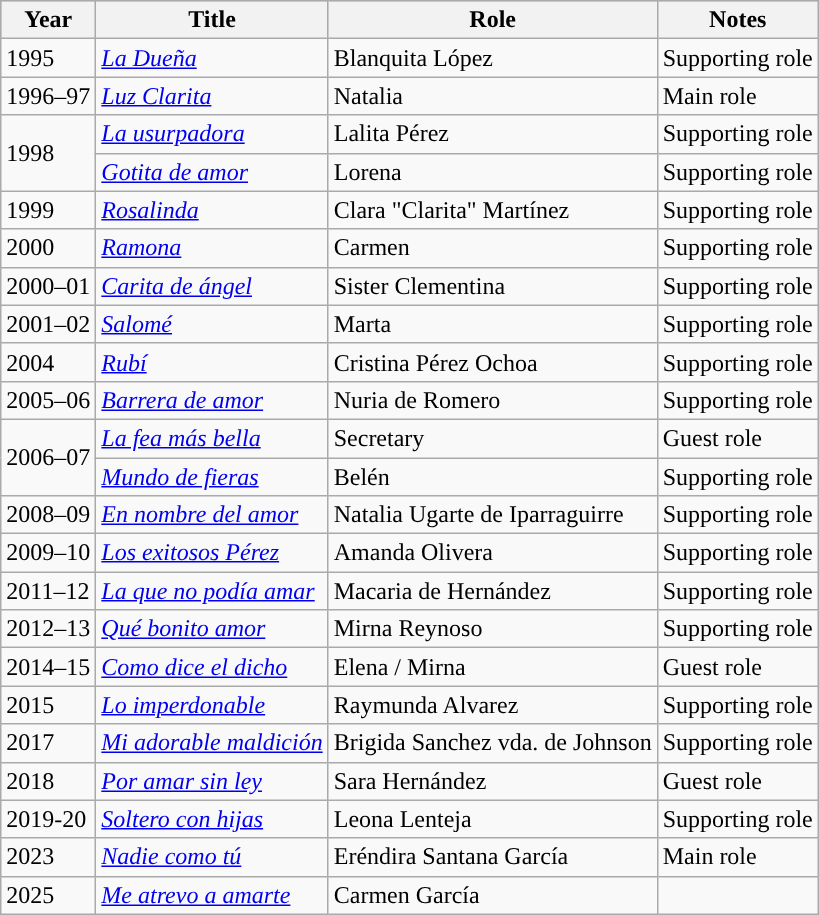<table class="wikitable">
<tr style="background:#b0c4de;">
<th>Year</th>
<th>Title</th>
<th>Role</th>
<th>Notes</th>
</tr>
<tr>
<td>1995</td>
<td><em><a href='#'>La Dueña</a></em></td>
<td>Blanquita López</td>
<td>Supporting role</td>
</tr>
<tr>
<td>1996–97</td>
<td><em><a href='#'>Luz Clarita</a></em></td>
<td>Natalia</td>
<td>Main role</td>
</tr>
<tr>
<td rowspan=2>1998</td>
<td><em><a href='#'>La usurpadora</a></em></td>
<td>Lalita Pérez</td>
<td>Supporting role</td>
</tr>
<tr>
<td><em><a href='#'>Gotita de amor</a></em></td>
<td>Lorena</td>
<td>Supporting role</td>
</tr>
<tr>
<td>1999</td>
<td><em><a href='#'>Rosalinda</a></em></td>
<td>Clara "Clarita" Martínez</td>
<td>Supporting role</td>
</tr>
<tr>
<td>2000</td>
<td><em><a href='#'>Ramona</a></em></td>
<td>Carmen</td>
<td>Supporting role</td>
</tr>
<tr>
<td>2000–01</td>
<td><em><a href='#'>Carita de ángel</a></em></td>
<td>Sister Clementina</td>
<td>Supporting role</td>
</tr>
<tr>
<td>2001–02</td>
<td><em><a href='#'>Salomé</a></em></td>
<td>Marta</td>
<td>Supporting role</td>
</tr>
<tr>
<td>2004</td>
<td><em><a href='#'>Rubí</a></em></td>
<td>Cristina Pérez Ochoa</td>
<td>Supporting role</td>
</tr>
<tr>
<td>2005–06</td>
<td><em><a href='#'>Barrera de amor</a></em></td>
<td>Nuria de Romero</td>
<td>Supporting role</td>
</tr>
<tr>
<td rowspan=2>2006–07</td>
<td><em><a href='#'>La fea más bella</a></em></td>
<td>Secretary</td>
<td>Guest role</td>
</tr>
<tr>
<td><em><a href='#'>Mundo de fieras</a></em></td>
<td>Belén</td>
<td>Supporting role</td>
</tr>
<tr>
<td>2008–09</td>
<td><em><a href='#'>En nombre del amor</a></em></td>
<td>Natalia Ugarte de Iparraguirre</td>
<td>Supporting role</td>
</tr>
<tr>
<td>2009–10</td>
<td><em><a href='#'>Los exitosos Pérez</a></em></td>
<td>Amanda Olivera</td>
<td>Supporting role</td>
</tr>
<tr>
<td>2011–12</td>
<td><em><a href='#'>La que no podía amar</a></em></td>
<td>Macaria de Hernández</td>
<td>Supporting role</td>
</tr>
<tr>
<td>2012–13</td>
<td><em><a href='#'>Qué bonito amor</a></em></td>
<td>Mirna Reynoso</td>
<td>Supporting role</td>
</tr>
<tr>
<td>2014–15</td>
<td><em><a href='#'>Como dice el dicho</a></em></td>
<td>Elena / Mirna</td>
<td>Guest role</td>
</tr>
<tr>
<td>2015</td>
<td><em><a href='#'>Lo imperdonable</a></em></td>
<td>Raymunda Alvarez</td>
<td>Supporting role</td>
</tr>
<tr>
<td>2017</td>
<td><em><a href='#'>Mi adorable maldición</a></em></td>
<td>Brigida Sanchez vda. de Johnson</td>
<td>Supporting role</td>
</tr>
<tr>
<td>2018</td>
<td><em><a href='#'>Por amar sin ley</a></em></td>
<td>Sara Hernández</td>
<td>Guest role</td>
</tr>
<tr>
<td>2019-20</td>
<td><em><a href='#'>Soltero con hijas</a></em></td>
<td>Leona Lenteja</td>
<td>Supporting role</td>
</tr>
<tr>
<td>2023</td>
<td><em><a href='#'>Nadie como tú</a></em></td>
<td>Eréndira Santana García</td>
<td>Main role</td>
</tr>
<tr>
<td>2025</td>
<td><em><a href='#'>Me atrevo a amarte</a></em></td>
<td>Carmen García</td>
<td></td>
</tr>
</table>
